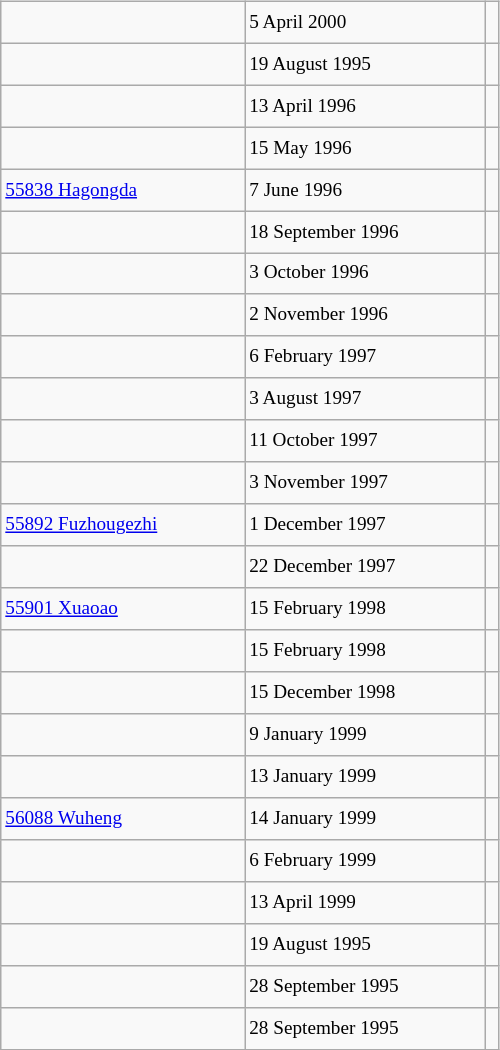<table class="wikitable" style="font-size: 80%; float: left; width: 26em; margin-right: 1em; height: 700px">
<tr>
<td></td>
<td>5 April 2000</td>
<td></td>
</tr>
<tr>
<td></td>
<td>19 August 1995</td>
<td></td>
</tr>
<tr>
<td></td>
<td>13 April 1996</td>
<td></td>
</tr>
<tr>
<td></td>
<td>15 May 1996</td>
<td></td>
</tr>
<tr>
<td><a href='#'>55838 Hagongda</a></td>
<td>7 June 1996</td>
<td></td>
</tr>
<tr>
<td></td>
<td>18 September 1996</td>
<td></td>
</tr>
<tr>
<td></td>
<td>3 October 1996</td>
<td></td>
</tr>
<tr>
<td></td>
<td>2 November 1996</td>
<td></td>
</tr>
<tr>
<td></td>
<td>6 February 1997</td>
<td></td>
</tr>
<tr>
<td></td>
<td>3 August 1997</td>
<td></td>
</tr>
<tr>
<td></td>
<td>11 October 1997</td>
<td></td>
</tr>
<tr>
<td></td>
<td>3 November 1997</td>
<td></td>
</tr>
<tr>
<td><a href='#'>55892 Fuzhougezhi</a></td>
<td>1 December 1997</td>
<td></td>
</tr>
<tr>
<td></td>
<td>22 December 1997</td>
<td></td>
</tr>
<tr>
<td><a href='#'>55901 Xuaoao</a></td>
<td>15 February 1998</td>
<td></td>
</tr>
<tr>
<td></td>
<td>15 February 1998</td>
<td></td>
</tr>
<tr>
<td></td>
<td>15 December 1998</td>
<td></td>
</tr>
<tr>
<td></td>
<td>9 January 1999</td>
<td></td>
</tr>
<tr>
<td></td>
<td>13 January 1999</td>
<td></td>
</tr>
<tr>
<td><a href='#'>56088 Wuheng</a></td>
<td>14 January 1999</td>
<td></td>
</tr>
<tr>
<td></td>
<td>6 February 1999</td>
<td></td>
</tr>
<tr>
<td></td>
<td>13 April 1999</td>
<td></td>
</tr>
<tr>
<td></td>
<td>19 August 1995</td>
<td></td>
</tr>
<tr>
<td></td>
<td>28 September 1995</td>
<td></td>
</tr>
<tr>
<td></td>
<td>28 September 1995</td>
<td></td>
</tr>
</table>
